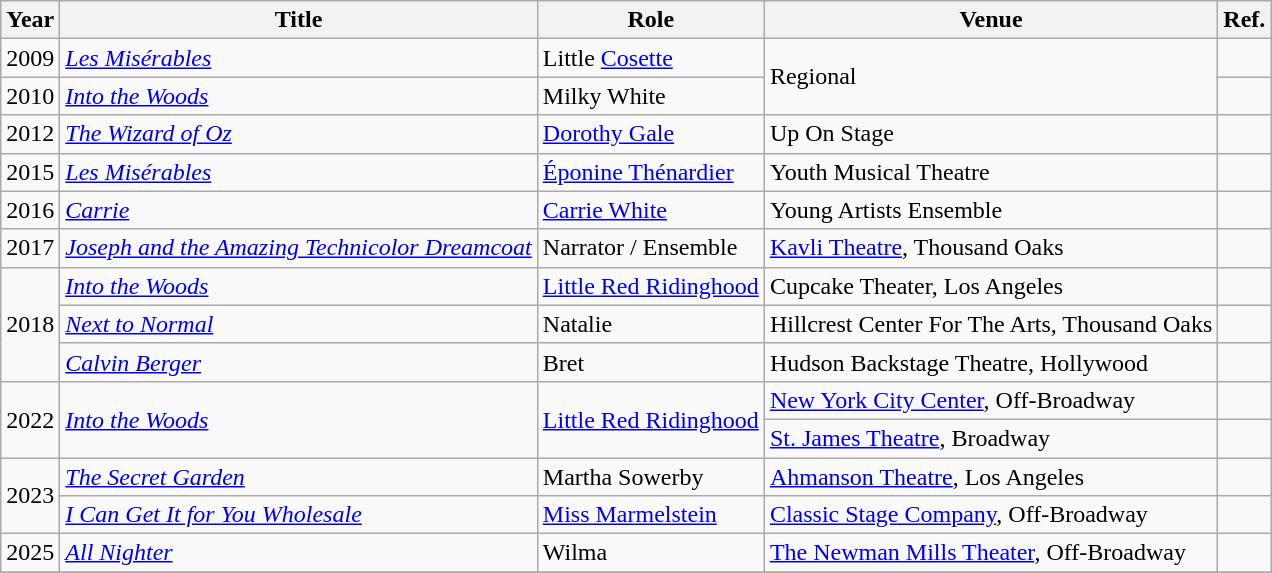<table class="wikitable sortable">
<tr>
<th>Year</th>
<th>Title</th>
<th>Role</th>
<th>Venue</th>
<th class="unsortable">Ref.</th>
</tr>
<tr>
<td>2009</td>
<td><em><a href='#'>Les Misérables</a></em></td>
<td>Little <a href='#'>Cosette</a></td>
<td rowspan=2>Regional</td>
<td></td>
</tr>
<tr>
<td>2010</td>
<td><em><a href='#'>Into the Woods</a></em></td>
<td>Milky White</td>
<td></td>
</tr>
<tr>
<td>2012</td>
<td><em><a href='#'>The Wizard of Oz</a></em></td>
<td><a href='#'>Dorothy Gale</a></td>
<td>Up On Stage</td>
<td></td>
</tr>
<tr>
<td>2015</td>
<td><em><a href='#'>Les Misérables</a></em></td>
<td><a href='#'>Éponine Thénardier</a></td>
<td>Youth Musical Theatre</td>
<td></td>
</tr>
<tr>
<td>2016</td>
<td><em><a href='#'>Carrie</a></em></td>
<td><a href='#'>Carrie White</a></td>
<td>Young Artists Ensemble</td>
<td></td>
</tr>
<tr>
<td>2017</td>
<td><em><a href='#'>Joseph and the Amazing Technicolor Dreamcoat</a></em></td>
<td>Narrator / Ensemble</td>
<td><a href='#'>Kavli Theatre</a>, Thousand Oaks</td>
<td></td>
</tr>
<tr>
<td rowspan="3" align=left>2018</td>
<td><em><a href='#'>Into the Woods</a></em></td>
<td><a href='#'>Little Red Ridinghood</a></td>
<td>Cupcake Theater, Los Angeles</td>
<td></td>
</tr>
<tr>
<td><em><a href='#'>Next to Normal</a></em></td>
<td>Natalie</td>
<td>Hillcrest Center For The Arts, Thousand Oaks</td>
<td></td>
</tr>
<tr>
<td><em><a href='#'>Calvin Berger</a></em></td>
<td>Bret</td>
<td>Hudson Backstage Theatre, Hollywood</td>
<td></td>
</tr>
<tr>
<td rowspan="2" align=left>2022</td>
<td rowspan="2" align=left><em><a href='#'>Into the Woods</a></em></td>
<td rowspan="2" align=left><a href='#'>Little Red Ridinghood</a></td>
<td><a href='#'>New York City Center</a>, Off-Broadway</td>
<td></td>
</tr>
<tr>
<td><a href='#'>St. James Theatre</a>, Broadway</td>
<td></td>
</tr>
<tr>
<td rowspan=2>2023</td>
<td><em><a href='#'>The Secret Garden</a></em></td>
<td>Martha Sowerby</td>
<td><a href='#'>Ahmanson Theatre</a>, Los Angeles</td>
<td></td>
</tr>
<tr>
<td><em><a href='#'>I Can Get It for You Wholesale</a></em></td>
<td><a href='#'>Miss Marmelstein</a></td>
<td><a href='#'>Classic Stage Company</a>, Off-Broadway</td>
<td></td>
</tr>
<tr>
<td>2025</td>
<td><em><a href='#'>All Nighter</a></em></td>
<td>Wilma</td>
<td><a href='#'>The Newman Mills Theater</a>, Off-Broadway</td>
<td></td>
</tr>
<tr>
</tr>
</table>
